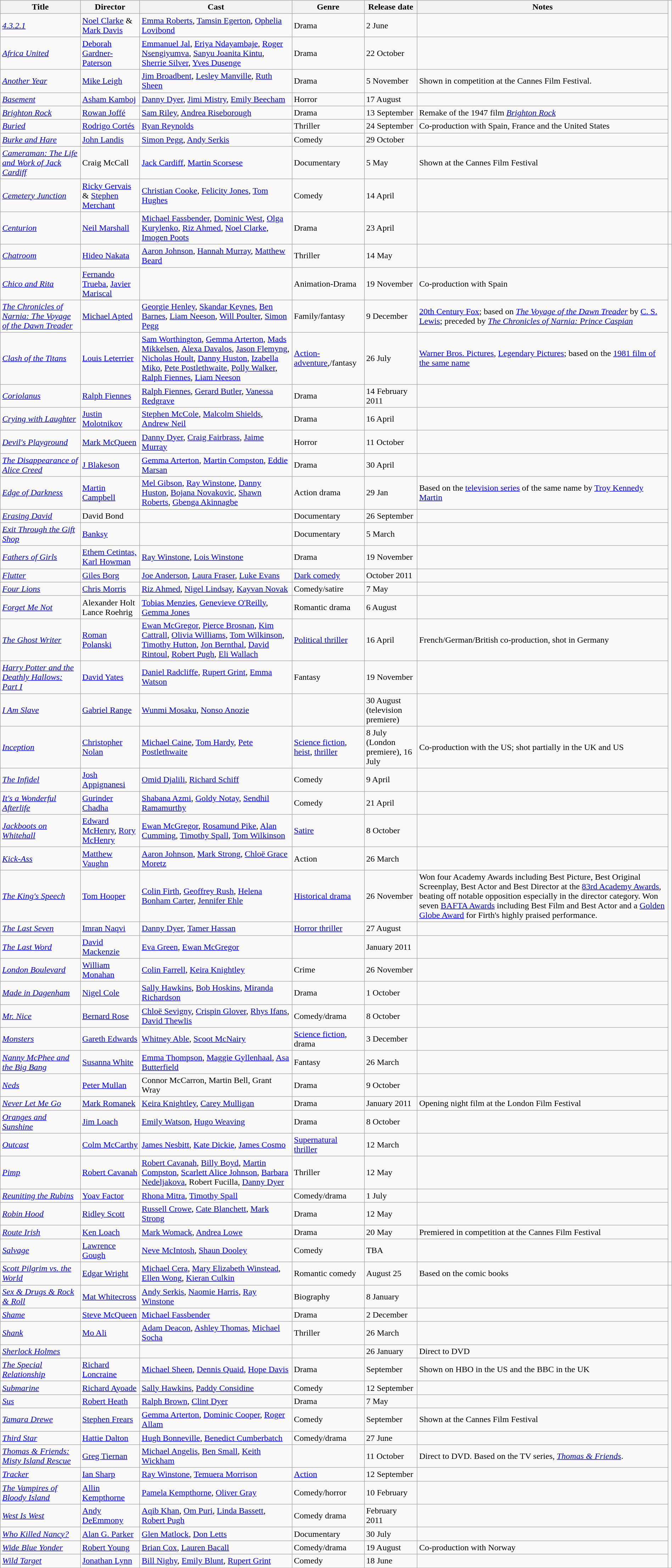<table class="wikitable sortable" style="width:100%;">
<tr>
<th>Title</th>
<th>Director</th>
<th>Cast</th>
<th>Genre</th>
<th>Release date</th>
<th>Notes</th>
</tr>
<tr>
<td><em><a href='#'>4.3.2.1</a></em></td>
<td><a href='#'>Noel Clarke</a> & <a href='#'>Mark Davis</a></td>
<td><a href='#'>Emma Roberts</a>, <a href='#'>Tamsin Egerton</a>, <a href='#'>Ophelia Lovibond</a></td>
<td>Drama</td>
<td>2 June</td>
<td></td>
</tr>
<tr>
<td><em><a href='#'>Africa United</a></em></td>
<td><a href='#'>Deborah Gardner-Paterson</a></td>
<td><a href='#'>Emmanuel Jal</a>, <a href='#'>Eriya Ndayambaje</a>, <a href='#'>Roger Nsengiyumva</a>, <a href='#'>Sanyu Joanita Kintu</a>, <a href='#'>Sherrie Silver</a>, <a href='#'>Yves Dusenge</a></td>
<td>Drama</td>
<td>22 October</td>
<td></td>
</tr>
<tr>
<td><em><a href='#'>Another Year</a></em></td>
<td><a href='#'>Mike Leigh</a></td>
<td><a href='#'>Jim Broadbent</a>, <a href='#'>Lesley Manville</a>, <a href='#'>Ruth Sheen</a></td>
<td>Drama</td>
<td>5 November</td>
<td>Shown in competition at the Cannes Film Festival.</td>
</tr>
<tr>
<td><em><a href='#'>Basement</a></em></td>
<td><a href='#'>Asham Kamboj</a></td>
<td><a href='#'>Danny Dyer</a>, <a href='#'>Jimi Mistry</a>, <a href='#'>Emily Beecham</a></td>
<td>Horror</td>
<td>17 August</td>
<td></td>
</tr>
<tr>
<td><em><a href='#'>Brighton Rock</a></em></td>
<td><a href='#'>Rowan Joffé</a></td>
<td><a href='#'>Sam Riley</a>, <a href='#'>Andrea Riseborough</a></td>
<td>Drama</td>
<td>13 September</td>
<td>Remake of the 1947 film <em><a href='#'>Brighton Rock</a></em></td>
</tr>
<tr>
<td><em><a href='#'>Buried</a></em></td>
<td><a href='#'>Rodrigo Cortés</a></td>
<td><a href='#'>Ryan Reynolds</a></td>
<td>Thriller</td>
<td>24 September</td>
<td>Co-production with Spain, France and the United States</td>
</tr>
<tr>
<td><em><a href='#'>Burke and Hare</a></em></td>
<td><a href='#'>John Landis</a></td>
<td><a href='#'>Simon Pegg</a>, <a href='#'>Andy Serkis</a></td>
<td>Comedy</td>
<td>29 October</td>
<td></td>
</tr>
<tr>
<td><em><a href='#'>Cameraman: The Life and Work of Jack Cardiff</a></em></td>
<td>Craig McCall</td>
<td><a href='#'>Jack Cardiff</a>, <a href='#'>Martin Scorsese</a></td>
<td>Documentary</td>
<td>5 May</td>
<td>Shown at the Cannes Film Festival</td>
</tr>
<tr>
<td><em><a href='#'>Cemetery Junction</a></em></td>
<td><a href='#'>Ricky Gervais</a> & <a href='#'>Stephen Merchant</a></td>
<td><a href='#'>Christian Cooke</a>, <a href='#'>Felicity Jones</a>, <a href='#'>Tom Hughes</a></td>
<td>Comedy</td>
<td>14 April</td>
<td></td>
</tr>
<tr>
<td><em><a href='#'>Centurion</a></em></td>
<td><a href='#'>Neil Marshall</a></td>
<td><a href='#'>Michael Fassbender</a>, <a href='#'>Dominic West</a>, <a href='#'>Olga Kurylenko</a>, <a href='#'>Riz Ahmed</a>, <a href='#'>Noel Clarke</a>, <a href='#'>Imogen Poots</a></td>
<td>Drama</td>
<td>23 April</td>
<td></td>
<td></td>
</tr>
<tr>
<td><em><a href='#'>Chatroom</a></em></td>
<td><a href='#'>Hideo Nakata</a></td>
<td><a href='#'>Aaron Johnson</a>, <a href='#'>Hannah Murray</a>, <a href='#'>Matthew Beard</a></td>
<td>Thriller</td>
<td>14 May</td>
<td></td>
</tr>
<tr>
<td><em><a href='#'>Chico and Rita</a></em></td>
<td><a href='#'>Fernando Trueba</a>, <a href='#'>Javier Mariscal</a></td>
<td></td>
<td>Animation-Drama</td>
<td>19 November</td>
<td>Co-production with Spain</td>
</tr>
<tr>
<td><em><a href='#'>The Chronicles of Narnia: The Voyage of the Dawn Treader</a></em></td>
<td><a href='#'>Michael Apted</a></td>
<td><a href='#'>Georgie Henley</a>, <a href='#'>Skandar Keynes</a>, <a href='#'>Ben Barnes</a>, <a href='#'>Liam Neeson</a>, <a href='#'>Will Poulter</a>, <a href='#'>Simon Pegg</a></td>
<td>Family/fantasy</td>
<td>9 December</td>
<td><a href='#'>20th Century Fox</a>; based on <em><a href='#'>The Voyage of the Dawn Treader</a></em> by <a href='#'>C. S. Lewis</a>; preceded by <em><a href='#'>The Chronicles of Narnia: Prince Caspian</a></em></td>
</tr>
<tr>
<td><em><a href='#'>Clash of the Titans</a></em></td>
<td><a href='#'>Louis Leterrier</a></td>
<td><a href='#'>Sam Worthington</a>, <a href='#'>Gemma Arterton</a>, <a href='#'>Mads Mikkelsen</a>, <a href='#'>Alexa Davalos</a>, <a href='#'>Jason Flemyng</a>, <a href='#'>Nicholas Hoult</a>, <a href='#'>Danny Huston</a>, <a href='#'>Izabella Miko</a>, <a href='#'>Pete Postlethwaite</a>, <a href='#'>Polly Walker</a>, <a href='#'>Ralph Fiennes</a>, <a href='#'>Liam Neeson</a></td>
<td><a href='#'>Action-adventure</a>,/fantasy</td>
<td>26 July</td>
<td><a href='#'>Warner Bros. Pictures</a>, <a href='#'>Legendary Pictures</a>; based on the <a href='#'>1981 film of the same name</a></td>
</tr>
<tr>
<td><em><a href='#'>Coriolanus</a></em></td>
<td><a href='#'>Ralph Fiennes</a></td>
<td><a href='#'>Ralph Fiennes</a>, <a href='#'>Gerard Butler</a>, <a href='#'>Vanessa Redgrave</a></td>
<td>Drama</td>
<td>14 February 2011</td>
<td></td>
</tr>
<tr>
<td><em><a href='#'>Crying with Laughter</a></em></td>
<td><a href='#'>Justin Molotnikov</a></td>
<td><a href='#'>Stephen McCole</a>, <a href='#'>Malcolm Shields</a>, <a href='#'>Andrew Neil</a></td>
<td>Drama</td>
<td>16 April</td>
<td></td>
</tr>
<tr>
<td><em><a href='#'>Devil's Playground</a></em></td>
<td><a href='#'>Mark McQueen</a></td>
<td><a href='#'>Danny Dyer</a>, <a href='#'>Craig Fairbrass</a>, <a href='#'>Jaime Murray</a></td>
<td>Horror</td>
<td>11 October</td>
<td></td>
</tr>
<tr>
<td><em><a href='#'>The Disappearance of Alice Creed</a></em></td>
<td><a href='#'>J Blakeson</a></td>
<td><a href='#'>Gemma Arterton</a>, <a href='#'>Martin Compston</a>, <a href='#'>Eddie Marsan</a></td>
<td>Drama</td>
<td>30 April</td>
<td></td>
</tr>
<tr>
<td><em><a href='#'>Edge of Darkness</a></em></td>
<td><a href='#'>Martin Campbell</a></td>
<td><a href='#'>Mel Gibson</a>, <a href='#'>Ray Winstone</a>, <a href='#'>Danny Huston</a>, <a href='#'>Bojana Novakovic</a>, <a href='#'>Shawn Roberts</a>, <a href='#'>Gbenga Akinnagbe</a></td>
<td>Action drama</td>
<td>29 Jan</td>
<td>Based on the <a href='#'>television series</a> of the same name by <a href='#'>Troy Kennedy Martin</a></td>
</tr>
<tr>
<td><em><a href='#'>Erasing David</a></em></td>
<td>David Bond</td>
<td></td>
<td>Documentary</td>
<td>26 September</td>
<td></td>
</tr>
<tr>
<td><em><a href='#'>Exit Through the Gift Shop</a></em></td>
<td><a href='#'>Banksy</a></td>
<td></td>
<td>Documentary</td>
<td>5 March</td>
<td></td>
</tr>
<tr>
<td><em><a href='#'>Fathers of Girls</a></em></td>
<td><a href='#'>Ethem Cetintas, Karl Howman</a></td>
<td><a href='#'>Ray Winstone</a>, <a href='#'>Lois Winstone</a></td>
<td>Drama</td>
<td>19 November</td>
<td></td>
</tr>
<tr>
<td><em><a href='#'>Flutter</a></em></td>
<td><a href='#'>Giles Borg</a></td>
<td><a href='#'>Joe Anderson</a>, <a href='#'>Laura Fraser</a>, <a href='#'>Luke Evans</a></td>
<td><a href='#'>Dark comedy</a></td>
<td>October 2011</td>
<td></td>
</tr>
<tr>
<td><em><a href='#'>Four Lions</a></em></td>
<td><a href='#'>Chris Morris</a></td>
<td><a href='#'>Riz Ahmed</a>, <a href='#'>Nigel Lindsay</a>, <a href='#'>Kayvan Novak</a></td>
<td>Comedy/satire</td>
<td>7 May</td>
<td></td>
</tr>
<tr>
<td><em><a href='#'>Forget Me Not</a></em></td>
<td>Alexander Holt<br>Lance Roehrig</td>
<td><a href='#'>Tobias Menzies</a>, <a href='#'>Genevieve O'Reilly</a>, <a href='#'>Gemma Jones</a></td>
<td>Romantic drama</td>
<td>6 August</td>
<td></td>
</tr>
<tr>
<td><em><a href='#'>The Ghost Writer</a></em></td>
<td><a href='#'>Roman Polanski</a></td>
<td><a href='#'>Ewan McGregor</a>, <a href='#'>Pierce Brosnan</a>, <a href='#'>Kim Cattrall</a>, <a href='#'>Olivia Williams</a>, <a href='#'>Tom Wilkinson</a>, <a href='#'>Timothy Hutton</a>, <a href='#'>Jon Bernthal</a>, <a href='#'>David Rintoul</a>, <a href='#'>Robert Pugh</a>, <a href='#'>Eli Wallach</a></td>
<td><a href='#'>Political thriller</a></td>
<td>16 April</td>
<td>French/German/British co-production, shot in Germany</td>
</tr>
<tr>
<td><em><a href='#'>Harry Potter and the Deathly Hallows: Part I</a></em></td>
<td><a href='#'>David Yates</a></td>
<td><a href='#'>Daniel Radcliffe</a>, <a href='#'>Rupert Grint</a>, <a href='#'>Emma Watson</a></td>
<td>Fantasy</td>
<td>19 November</td>
<td></td>
</tr>
<tr>
<td><em><a href='#'>I Am Slave</a></em></td>
<td><a href='#'>Gabriel Range</a></td>
<td><a href='#'>Wunmi Mosaku</a>, <a href='#'>Nonso Anozie</a></td>
<td></td>
<td>30 August (television premiere)</td>
<td></td>
</tr>
<tr>
<td><em><a href='#'>Inception</a></em></td>
<td><a href='#'>Christopher Nolan</a></td>
<td><a href='#'>Michael Caine</a>, <a href='#'>Tom Hardy</a>, <a href='#'>Pete Postlethwaite</a></td>
<td><a href='#'>Science fiction</a>, <a href='#'>heist</a>, <a href='#'>thriller</a></td>
<td>8 July (London premiere), 16 July</td>
<td>Co-production with the US; shot partially in the UK and US</td>
</tr>
<tr>
<td><em><a href='#'>The Infidel</a></em></td>
<td><a href='#'>Josh Appignanesi</a></td>
<td><a href='#'>Omid Djalili</a>, <a href='#'>Richard Schiff</a></td>
<td>Comedy</td>
<td>9 April</td>
<td></td>
</tr>
<tr>
<td><em><a href='#'>It's a Wonderful Afterlife</a></em></td>
<td><a href='#'>Gurinder Chadha</a></td>
<td><a href='#'>Shabana Azmi</a>, <a href='#'>Goldy Notay</a>, <a href='#'>Sendhil Ramamurthy</a></td>
<td>Comedy</td>
<td>21 April</td>
<td></td>
</tr>
<tr>
<td><em><a href='#'>Jackboots on Whitehall</a></em></td>
<td><a href='#'>Edward McHenry</a>, <a href='#'>Rory McHenry</a></td>
<td><a href='#'>Ewan McGregor</a>, <a href='#'>Rosamund Pike</a>, <a href='#'>Alan Cumming</a>, <a href='#'>Timothy Spall</a>, <a href='#'>Tom Wilkinson</a></td>
<td><a href='#'>Satire</a></td>
<td>8 October</td>
<td></td>
</tr>
<tr>
<td><em><a href='#'>Kick-Ass</a></em></td>
<td><a href='#'>Matthew Vaughn</a></td>
<td><a href='#'>Aaron Johnson</a>, <a href='#'>Mark Strong</a>, <a href='#'>Chloë Grace Moretz</a></td>
<td>Action</td>
<td>26 March</td>
<td></td>
</tr>
<tr>
<td><em><a href='#'>The King's Speech</a></em></td>
<td><a href='#'>Tom Hooper</a></td>
<td><a href='#'>Colin Firth</a>, <a href='#'>Geoffrey Rush</a>, <a href='#'>Helena Bonham Carter</a>, <a href='#'>Jennifer Ehle</a></td>
<td><a href='#'>Historical drama</a></td>
<td>26 November</td>
<td>Won four Academy Awards including Best Picture, Best Original Screenplay, Best Actor and Best Director at the <a href='#'>83rd Academy Awards</a>, beating off notable opposition especially in the director category. Won seven <a href='#'>BAFTA Awards</a> including Best Film and Best Actor and a <a href='#'>Golden Globe Award</a> for Firth's highly praised performance.</td>
</tr>
<tr>
<td><em><a href='#'>The Last Seven</a></em></td>
<td><a href='#'>Imran Naqvi</a></td>
<td><a href='#'>Danny Dyer</a>, <a href='#'>Tamer Hassan</a></td>
<td><a href='#'>Horror thriller</a></td>
<td>27 August</td>
<td></td>
</tr>
<tr>
<td><em><a href='#'>The Last Word</a></em></td>
<td><a href='#'>David Mackenzie</a></td>
<td><a href='#'>Eva Green</a>, <a href='#'>Ewan McGregor</a></td>
<td></td>
<td>January 2011</td>
<td></td>
</tr>
<tr>
<td><em><a href='#'>London Boulevard</a></em></td>
<td><a href='#'>William Monahan</a></td>
<td><a href='#'>Colin Farrell</a>, <a href='#'>Keira Knightley</a></td>
<td>Crime</td>
<td>26 November</td>
<td></td>
</tr>
<tr>
<td><em><a href='#'>Made in Dagenham</a></em></td>
<td><a href='#'>Nigel Cole</a></td>
<td><a href='#'>Sally Hawkins</a>, <a href='#'>Bob Hoskins</a>, <a href='#'>Miranda Richardson</a></td>
<td>Drama</td>
<td>1 October</td>
<td></td>
</tr>
<tr>
<td><em><a href='#'>Mr. Nice</a></em></td>
<td><a href='#'>Bernard Rose</a></td>
<td><a href='#'>Chloë Sevigny</a>, <a href='#'>Crispin Glover</a>, <a href='#'>Rhys Ifans</a>, <a href='#'>David Thewlis</a></td>
<td>Comedy/drama</td>
<td>8 October</td>
<td></td>
</tr>
<tr>
<td><em><a href='#'>Monsters</a></em></td>
<td><a href='#'>Gareth Edwards</a></td>
<td><a href='#'>Whitney Able</a>, <a href='#'>Scoot McNairy</a></td>
<td><a href='#'>Science fiction</a>, drama</td>
<td>3 December</td>
<td></td>
</tr>
<tr>
<td><em><a href='#'>Nanny McPhee and the Big Bang</a></em></td>
<td><a href='#'>Susanna White</a></td>
<td><a href='#'>Emma Thompson</a>, <a href='#'>Maggie Gyllenhaal</a>, <a href='#'>Asa Butterfield</a></td>
<td>Fantasy</td>
<td>26 March</td>
<td></td>
</tr>
<tr>
<td><em><a href='#'>Neds</a></em></td>
<td><a href='#'>Peter Mullan</a></td>
<td>Connor McCarron, Martin Bell, Grant Wray</td>
<td>Drama</td>
<td>9 October</td>
<td></td>
</tr>
<tr>
<td><em><a href='#'>Never Let Me Go</a></em></td>
<td><a href='#'>Mark Romanek</a></td>
<td><a href='#'>Keira Knightley</a>, <a href='#'>Carey Mulligan</a></td>
<td>Drama</td>
<td>January 2011</td>
<td>Opening night film at the London Film Festival</td>
</tr>
<tr>
<td><em><a href='#'>Oranges and Sunshine</a></em></td>
<td><a href='#'>Jim Loach</a></td>
<td><a href='#'>Emily Watson</a>, <a href='#'>Hugo Weaving</a></td>
<td>Drama</td>
<td>8 October</td>
<td></td>
</tr>
<tr>
<td><em><a href='#'>Outcast</a></em></td>
<td><a href='#'>Colm McCarthy</a></td>
<td><a href='#'>James Nesbitt</a>, <a href='#'>Kate Dickie</a>, <a href='#'>James Cosmo</a></td>
<td><a href='#'>Supernatural</a> <a href='#'>thriller</a></td>
<td>12 March</td>
<td></td>
</tr>
<tr>
<td><em><a href='#'>Pimp</a></em></td>
<td><a href='#'>Robert Cavanah</a></td>
<td><a href='#'>Robert Cavanah</a>, <a href='#'>Billy Boyd</a>, <a href='#'>Martin Compston</a>, <a href='#'>Scarlett Alice Johnson</a>, <a href='#'>Barbara Nedeljakova</a>, Robert Fucilla, <a href='#'>Danny Dyer</a></td>
<td>Thriller</td>
<td>12 May</td>
<td></td>
</tr>
<tr>
<td><em><a href='#'>Reuniting the Rubins</a></em></td>
<td><a href='#'>Yoav Factor</a></td>
<td><a href='#'>Rhona Mitra</a>, <a href='#'>Timothy Spall</a></td>
<td>Comedy/drama</td>
<td>1 July</td>
<td></td>
</tr>
<tr>
<td><em><a href='#'>Robin Hood</a></em></td>
<td><a href='#'>Ridley Scott</a></td>
<td><a href='#'>Russell Crowe</a>, <a href='#'>Cate Blanchett</a>, <a href='#'>Mark Strong</a></td>
<td>Drama</td>
<td>12 May</td>
<td></td>
</tr>
<tr>
<td><em><a href='#'>Route Irish</a></em></td>
<td><a href='#'>Ken Loach</a></td>
<td><a href='#'>Mark Womack</a>, <a href='#'>Andrea Lowe</a></td>
<td>Drama</td>
<td>20 May</td>
<td>Premiered in competition at the Cannes Film Festival</td>
</tr>
<tr>
<td><em><a href='#'>Salvage</a></em></td>
<td><a href='#'>Lawrence Gough</a></td>
<td><a href='#'>Neve McIntosh</a>, <a href='#'>Shaun Dooley</a></td>
<td>Comedy</td>
<td>TBA</td>
<td></td>
</tr>
<tr>
<td><em><a href='#'>Scott Pilgrim vs. the World</a></em></td>
<td><a href='#'>Edgar Wright</a></td>
<td><a href='#'>Michael Cera</a>, <a href='#'>Mary Elizabeth Winstead</a>, <a href='#'>Ellen Wong</a>, <a href='#'>Kieran Culkin</a></td>
<td>Romantic comedy</td>
<td>August 25</td>
<td>Based on the comic books</td>
<td></td>
</tr>
<tr>
<td><em><a href='#'>Sex & Drugs & Rock & Roll</a></em></td>
<td><a href='#'>Mat Whitecross</a></td>
<td><a href='#'>Andy Serkis</a>, <a href='#'>Naomie Harris</a>, <a href='#'>Ray Winstone</a></td>
<td>Biography</td>
<td>8 January</td>
<td></td>
</tr>
<tr>
<td><em><a href='#'>Shame</a></em></td>
<td><a href='#'>Steve McQueen</a></td>
<td><a href='#'>Michael Fassbender</a></td>
<td>Drama</td>
<td>2 December</td>
<td></td>
</tr>
<tr>
<td><em><a href='#'>Shank</a></em></td>
<td><a href='#'>Mo Ali</a></td>
<td><a href='#'>Adam Deacon</a>, <a href='#'>Ashley Thomas</a>, <a href='#'>Michael Socha</a></td>
<td>Thriller</td>
<td>26 March</td>
<td></td>
</tr>
<tr>
<td><em><a href='#'>Sherlock Holmes</a></em></td>
<td></td>
<td></td>
<td></td>
<td>26 January</td>
<td>Direct to DVD</td>
</tr>
<tr>
<td><em><a href='#'>The Special Relationship</a></em></td>
<td><a href='#'>Richard Loncraine</a></td>
<td><a href='#'>Michael Sheen</a>, <a href='#'>Dennis Quaid</a>, <a href='#'>Hope Davis</a></td>
<td>Drama</td>
<td>September</td>
<td>Shown on HBO in the US and the BBC in the UK</td>
</tr>
<tr>
<td><em><a href='#'>Submarine</a></em></td>
<td><a href='#'>Richard Ayoade</a></td>
<td><a href='#'>Sally Hawkins</a>, <a href='#'>Paddy Considine</a></td>
<td>Comedy</td>
<td>12 September</td>
<td></td>
</tr>
<tr>
<td><em><a href='#'>Sus</a></em></td>
<td><a href='#'>Robert Heath</a></td>
<td><a href='#'>Ralph Brown</a>, <a href='#'>Clint Dyer</a></td>
<td>Drama</td>
<td>7 May</td>
<td></td>
</tr>
<tr>
<td><em><a href='#'>Tamara Drewe</a></em></td>
<td><a href='#'>Stephen Frears</a></td>
<td><a href='#'>Gemma Arterton</a>, <a href='#'>Dominic Cooper</a>, <a href='#'>Roger Allam</a></td>
<td>Comedy</td>
<td>September</td>
<td>Shown at the Cannes Film Festival</td>
</tr>
<tr>
<td><em><a href='#'>Third Star</a></em></td>
<td><a href='#'>Hattie Dalton</a></td>
<td><a href='#'>Hugh Bonneville</a>, <a href='#'>Benedict Cumberbatch</a></td>
<td>Comedy/drama</td>
<td>27 June</td>
<td></td>
</tr>
<tr>
<td><em><a href='#'>Thomas & Friends: Misty Island Rescue</a></em></td>
<td><a href='#'>Greg Tiernan</a></td>
<td><a href='#'>Michael Angelis</a>, <a href='#'>Ben Small</a>, <a href='#'>Keith Wickham</a></td>
<td></td>
<td>11 October</td>
<td>Direct to DVD. Based on the TV series, <em><a href='#'>Thomas & Friends</a></em>.</td>
</tr>
<tr>
<td><em><a href='#'>Tracker</a></em></td>
<td><a href='#'>Ian Sharp</a></td>
<td><a href='#'>Ray Winstone</a>, <a href='#'>Temuera Morrison</a></td>
<td><a href='#'>Action</a></td>
<td>12 September</td>
<td></td>
</tr>
<tr>
<td><em><a href='#'>The Vampires of Bloody Island</a></em></td>
<td><a href='#'>Allin Kempthorne</a></td>
<td><a href='#'>Pamela Kempthorne</a>, <a href='#'>Oliver Gray</a></td>
<td>Comedy/horror</td>
<td>10 February</td>
<td></td>
</tr>
<tr>
<td><em><a href='#'>West Is West</a></em></td>
<td><a href='#'>Andy DeEmmony</a></td>
<td><a href='#'>Aqib Khan</a>, <a href='#'>Om Puri</a>, <a href='#'>Linda Bassett</a>, <a href='#'>Robert Pugh</a></td>
<td>Comedy drama</td>
<td>February 2011</td>
<td></td>
</tr>
<tr>
<td><em><a href='#'>Who Killed Nancy?</a></em></td>
<td><a href='#'>Alan G. Parker</a></td>
<td><a href='#'>Glen Matlock</a>, <a href='#'>Don Letts</a></td>
<td>Documentary</td>
<td>30 July</td>
<td></td>
</tr>
<tr>
<td><em><a href='#'>Wide Blue Yonder</a></em></td>
<td><a href='#'>Robert Young</a></td>
<td><a href='#'>Brian Cox</a>, <a href='#'>Lauren Bacall</a></td>
<td>Comedy/drama</td>
<td>19 August</td>
<td>Co-production with Norway</td>
</tr>
<tr>
<td><em><a href='#'>Wild Target</a></em></td>
<td><a href='#'>Jonathan Lynn</a></td>
<td><a href='#'>Bill Nighy</a>, <a href='#'>Emily Blunt</a>, <a href='#'>Rupert Grint</a></td>
<td>Comedy</td>
<td>18 June</td>
<td></td>
</tr>
<tr>
</tr>
</table>
